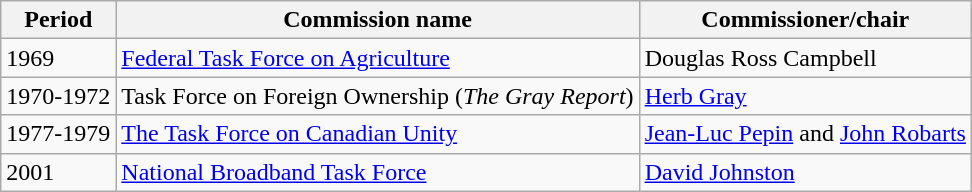<table class="wikitable">
<tr>
<th>Period</th>
<th>Commission name</th>
<th>Commissioner/chair</th>
</tr>
<tr>
<td>1969</td>
<td><a href='#'>Federal Task Force on Agriculture</a></td>
<td>Douglas Ross Campbell</td>
</tr>
<tr>
<td>1970-1972</td>
<td>Task Force on Foreign Ownership (<em>The Gray Report</em>)</td>
<td><a href='#'>Herb Gray</a></td>
</tr>
<tr>
<td>1977-1979</td>
<td><a href='#'>The Task Force on Canadian Unity</a></td>
<td><a href='#'>Jean-Luc Pepin</a> and <a href='#'>John Robarts</a></td>
</tr>
<tr>
<td>2001</td>
<td><a href='#'>National Broadband Task Force</a></td>
<td><a href='#'>David Johnston</a></td>
</tr>
</table>
